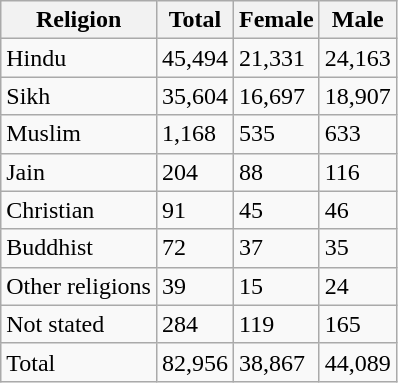<table class="wikitable sortable">
<tr>
<th>Religion</th>
<th>Total</th>
<th>Female</th>
<th>Male</th>
</tr>
<tr>
<td>Hindu</td>
<td>45,494</td>
<td>21,331</td>
<td>24,163</td>
</tr>
<tr>
<td>Sikh</td>
<td>35,604</td>
<td>16,697</td>
<td>18,907</td>
</tr>
<tr>
<td>Muslim</td>
<td>1,168</td>
<td>535</td>
<td>633</td>
</tr>
<tr>
<td>Jain</td>
<td>204</td>
<td>88</td>
<td>116</td>
</tr>
<tr>
<td>Christian</td>
<td>91</td>
<td>45</td>
<td>46</td>
</tr>
<tr>
<td>Buddhist</td>
<td>72</td>
<td>37</td>
<td>35</td>
</tr>
<tr>
<td>Other religions</td>
<td>39</td>
<td>15</td>
<td>24</td>
</tr>
<tr>
<td>Not stated</td>
<td>284</td>
<td>119</td>
<td>165</td>
</tr>
<tr>
<td>Total</td>
<td>82,956</td>
<td>38,867</td>
<td>44,089</td>
</tr>
</table>
